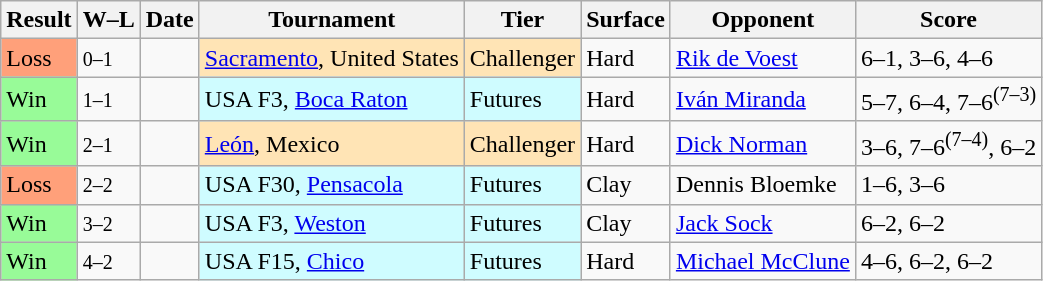<table class="sortable wikitable">
<tr>
<th>Result</th>
<th class="unsortable">W–L</th>
<th>Date</th>
<th>Tournament</th>
<th>Tier</th>
<th>Surface</th>
<th>Opponent</th>
<th class="unsortable">Score</th>
</tr>
<tr>
<td bgcolor=FFA07A>Loss</td>
<td><small>0–1</small></td>
<td></td>
<td style="background:moccasin;"><a href='#'>Sacramento</a>, United States</td>
<td style="background:moccasin;">Challenger</td>
<td>Hard</td>
<td> <a href='#'>Rik de Voest</a></td>
<td>6–1, 3–6, 4–6</td>
</tr>
<tr>
<td bgcolor=98FB98>Win</td>
<td><small>1–1</small></td>
<td></td>
<td style="background:#cffcff;">USA F3, <a href='#'>Boca Raton</a></td>
<td style="background:#cffcff;">Futures</td>
<td>Hard</td>
<td> <a href='#'>Iván Miranda</a></td>
<td>5–7, 6–4, 7–6<sup>(7–3)</sup></td>
</tr>
<tr>
<td bgcolor=98FB98>Win</td>
<td><small>2–1</small></td>
<td></td>
<td style="background:moccasin;"><a href='#'>León</a>, Mexico</td>
<td style="background:moccasin;">Challenger</td>
<td>Hard</td>
<td> <a href='#'>Dick Norman</a></td>
<td>3–6, 7–6<sup>(7–4)</sup>, 6–2</td>
</tr>
<tr>
<td bgcolor=FFA07A>Loss</td>
<td><small>2–2</small></td>
<td></td>
<td style="background:#cffcff;">USA F30, <a href='#'>Pensacola</a></td>
<td style="background:#cffcff;">Futures</td>
<td>Clay</td>
<td> Dennis Bloemke</td>
<td>1–6, 3–6</td>
</tr>
<tr>
<td bgcolor=98FB98>Win</td>
<td><small>3–2</small></td>
<td></td>
<td style="background:#cffcff;">USA F3, <a href='#'>Weston</a></td>
<td style="background:#cffcff;">Futures</td>
<td>Clay</td>
<td> <a href='#'>Jack Sock</a></td>
<td>6–2, 6–2</td>
</tr>
<tr>
<td bgcolor=98FB98>Win</td>
<td><small>4–2</small></td>
<td></td>
<td style="background:#cffcff;">USA F15, <a href='#'>Chico</a></td>
<td style="background:#cffcff;">Futures</td>
<td>Hard</td>
<td> <a href='#'>Michael McClune</a></td>
<td>4–6, 6–2, 6–2</td>
</tr>
</table>
